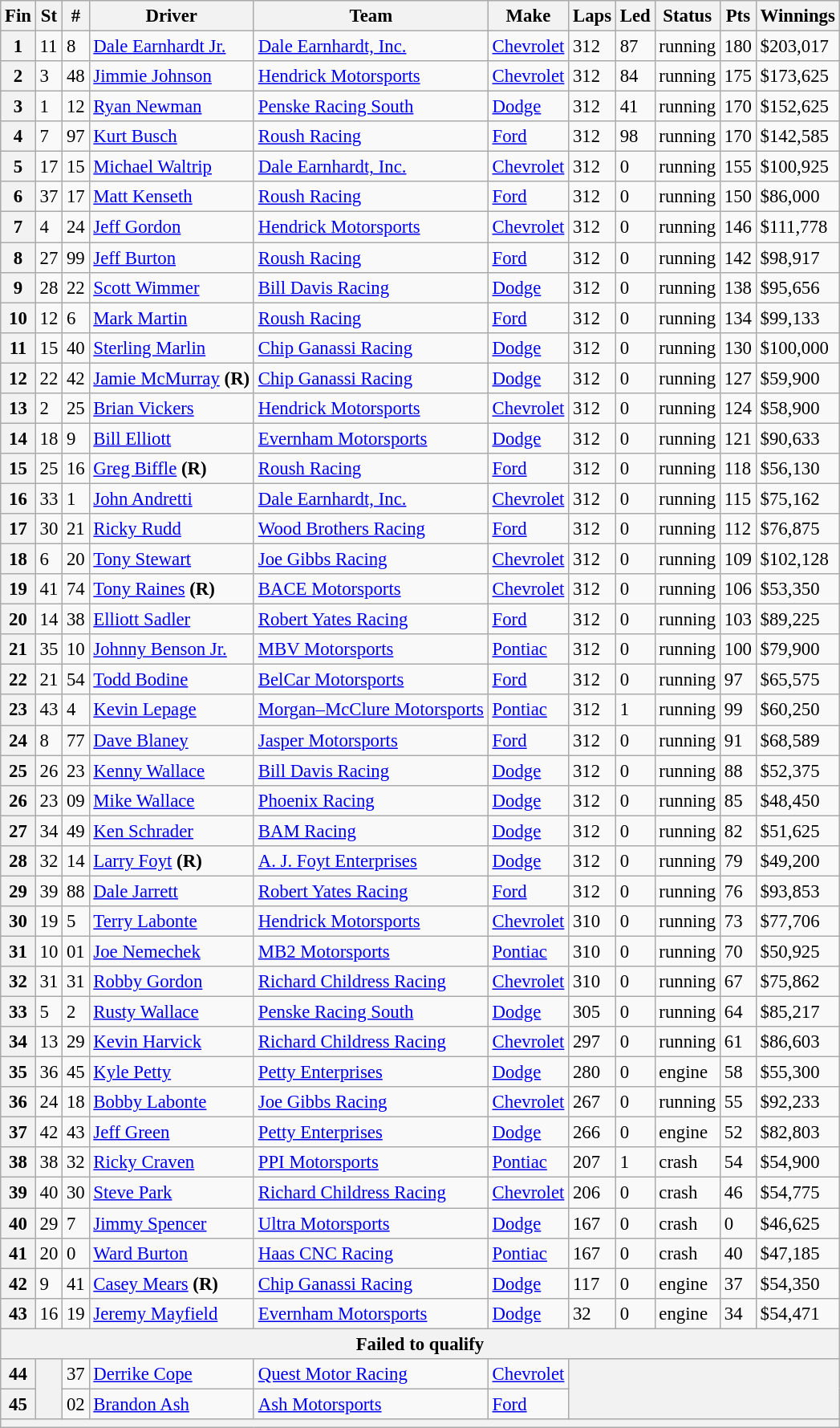<table class="wikitable" style="font-size:95%">
<tr>
<th>Fin</th>
<th>St</th>
<th>#</th>
<th>Driver</th>
<th>Team</th>
<th>Make</th>
<th>Laps</th>
<th>Led</th>
<th>Status</th>
<th>Pts</th>
<th>Winnings</th>
</tr>
<tr>
<th>1</th>
<td>11</td>
<td>8</td>
<td><a href='#'>Dale Earnhardt Jr.</a></td>
<td><a href='#'>Dale Earnhardt, Inc.</a></td>
<td><a href='#'>Chevrolet</a></td>
<td>312</td>
<td>87</td>
<td>running</td>
<td>180</td>
<td>$203,017</td>
</tr>
<tr>
<th>2</th>
<td>3</td>
<td>48</td>
<td><a href='#'>Jimmie Johnson</a></td>
<td><a href='#'>Hendrick Motorsports</a></td>
<td><a href='#'>Chevrolet</a></td>
<td>312</td>
<td>84</td>
<td>running</td>
<td>175</td>
<td>$173,625</td>
</tr>
<tr>
<th>3</th>
<td>1</td>
<td>12</td>
<td><a href='#'>Ryan Newman</a></td>
<td><a href='#'>Penske Racing South</a></td>
<td><a href='#'>Dodge</a></td>
<td>312</td>
<td>41</td>
<td>running</td>
<td>170</td>
<td>$152,625</td>
</tr>
<tr>
<th>4</th>
<td>7</td>
<td>97</td>
<td><a href='#'>Kurt Busch</a></td>
<td><a href='#'>Roush Racing</a></td>
<td><a href='#'>Ford</a></td>
<td>312</td>
<td>98</td>
<td>running</td>
<td>170</td>
<td>$142,585</td>
</tr>
<tr>
<th>5</th>
<td>17</td>
<td>15</td>
<td><a href='#'>Michael Waltrip</a></td>
<td><a href='#'>Dale Earnhardt, Inc.</a></td>
<td><a href='#'>Chevrolet</a></td>
<td>312</td>
<td>0</td>
<td>running</td>
<td>155</td>
<td>$100,925</td>
</tr>
<tr>
<th>6</th>
<td>37</td>
<td>17</td>
<td><a href='#'>Matt Kenseth</a></td>
<td><a href='#'>Roush Racing</a></td>
<td><a href='#'>Ford</a></td>
<td>312</td>
<td>0</td>
<td>running</td>
<td>150</td>
<td>$86,000</td>
</tr>
<tr>
<th>7</th>
<td>4</td>
<td>24</td>
<td><a href='#'>Jeff Gordon</a></td>
<td><a href='#'>Hendrick Motorsports</a></td>
<td><a href='#'>Chevrolet</a></td>
<td>312</td>
<td>0</td>
<td>running</td>
<td>146</td>
<td>$111,778</td>
</tr>
<tr>
<th>8</th>
<td>27</td>
<td>99</td>
<td><a href='#'>Jeff Burton</a></td>
<td><a href='#'>Roush Racing</a></td>
<td><a href='#'>Ford</a></td>
<td>312</td>
<td>0</td>
<td>running</td>
<td>142</td>
<td>$98,917</td>
</tr>
<tr>
<th>9</th>
<td>28</td>
<td>22</td>
<td><a href='#'>Scott Wimmer</a></td>
<td><a href='#'>Bill Davis Racing</a></td>
<td><a href='#'>Dodge</a></td>
<td>312</td>
<td>0</td>
<td>running</td>
<td>138</td>
<td>$95,656</td>
</tr>
<tr>
<th>10</th>
<td>12</td>
<td>6</td>
<td><a href='#'>Mark Martin</a></td>
<td><a href='#'>Roush Racing</a></td>
<td><a href='#'>Ford</a></td>
<td>312</td>
<td>0</td>
<td>running</td>
<td>134</td>
<td>$99,133</td>
</tr>
<tr>
<th>11</th>
<td>15</td>
<td>40</td>
<td><a href='#'>Sterling Marlin</a></td>
<td><a href='#'>Chip Ganassi Racing</a></td>
<td><a href='#'>Dodge</a></td>
<td>312</td>
<td>0</td>
<td>running</td>
<td>130</td>
<td>$100,000</td>
</tr>
<tr>
<th>12</th>
<td>22</td>
<td>42</td>
<td><a href='#'>Jamie McMurray</a> <strong>(R)</strong></td>
<td><a href='#'>Chip Ganassi Racing</a></td>
<td><a href='#'>Dodge</a></td>
<td>312</td>
<td>0</td>
<td>running</td>
<td>127</td>
<td>$59,900</td>
</tr>
<tr>
<th>13</th>
<td>2</td>
<td>25</td>
<td><a href='#'>Brian Vickers</a></td>
<td><a href='#'>Hendrick Motorsports</a></td>
<td><a href='#'>Chevrolet</a></td>
<td>312</td>
<td>0</td>
<td>running</td>
<td>124</td>
<td>$58,900</td>
</tr>
<tr>
<th>14</th>
<td>18</td>
<td>9</td>
<td><a href='#'>Bill Elliott</a></td>
<td><a href='#'>Evernham Motorsports</a></td>
<td><a href='#'>Dodge</a></td>
<td>312</td>
<td>0</td>
<td>running</td>
<td>121</td>
<td>$90,633</td>
</tr>
<tr>
<th>15</th>
<td>25</td>
<td>16</td>
<td><a href='#'>Greg Biffle</a> <strong>(R)</strong></td>
<td><a href='#'>Roush Racing</a></td>
<td><a href='#'>Ford</a></td>
<td>312</td>
<td>0</td>
<td>running</td>
<td>118</td>
<td>$56,130</td>
</tr>
<tr>
<th>16</th>
<td>33</td>
<td>1</td>
<td><a href='#'>John Andretti</a></td>
<td><a href='#'>Dale Earnhardt, Inc.</a></td>
<td><a href='#'>Chevrolet</a></td>
<td>312</td>
<td>0</td>
<td>running</td>
<td>115</td>
<td>$75,162</td>
</tr>
<tr>
<th>17</th>
<td>30</td>
<td>21</td>
<td><a href='#'>Ricky Rudd</a></td>
<td><a href='#'>Wood Brothers Racing</a></td>
<td><a href='#'>Ford</a></td>
<td>312</td>
<td>0</td>
<td>running</td>
<td>112</td>
<td>$76,875</td>
</tr>
<tr>
<th>18</th>
<td>6</td>
<td>20</td>
<td><a href='#'>Tony Stewart</a></td>
<td><a href='#'>Joe Gibbs Racing</a></td>
<td><a href='#'>Chevrolet</a></td>
<td>312</td>
<td>0</td>
<td>running</td>
<td>109</td>
<td>$102,128</td>
</tr>
<tr>
<th>19</th>
<td>41</td>
<td>74</td>
<td><a href='#'>Tony Raines</a> <strong>(R)</strong></td>
<td><a href='#'>BACE Motorsports</a></td>
<td><a href='#'>Chevrolet</a></td>
<td>312</td>
<td>0</td>
<td>running</td>
<td>106</td>
<td>$53,350</td>
</tr>
<tr>
<th>20</th>
<td>14</td>
<td>38</td>
<td><a href='#'>Elliott Sadler</a></td>
<td><a href='#'>Robert Yates Racing</a></td>
<td><a href='#'>Ford</a></td>
<td>312</td>
<td>0</td>
<td>running</td>
<td>103</td>
<td>$89,225</td>
</tr>
<tr>
<th>21</th>
<td>35</td>
<td>10</td>
<td><a href='#'>Johnny Benson Jr.</a></td>
<td><a href='#'>MBV Motorsports</a></td>
<td><a href='#'>Pontiac</a></td>
<td>312</td>
<td>0</td>
<td>running</td>
<td>100</td>
<td>$79,900</td>
</tr>
<tr>
<th>22</th>
<td>21</td>
<td>54</td>
<td><a href='#'>Todd Bodine</a></td>
<td><a href='#'>BelCar Motorsports</a></td>
<td><a href='#'>Ford</a></td>
<td>312</td>
<td>0</td>
<td>running</td>
<td>97</td>
<td>$65,575</td>
</tr>
<tr>
<th>23</th>
<td>43</td>
<td>4</td>
<td><a href='#'>Kevin Lepage</a></td>
<td><a href='#'>Morgan–McClure Motorsports</a></td>
<td><a href='#'>Pontiac</a></td>
<td>312</td>
<td>1</td>
<td>running</td>
<td>99</td>
<td>$60,250</td>
</tr>
<tr>
<th>24</th>
<td>8</td>
<td>77</td>
<td><a href='#'>Dave Blaney</a></td>
<td><a href='#'>Jasper Motorsports</a></td>
<td><a href='#'>Ford</a></td>
<td>312</td>
<td>0</td>
<td>running</td>
<td>91</td>
<td>$68,589</td>
</tr>
<tr>
<th>25</th>
<td>26</td>
<td>23</td>
<td><a href='#'>Kenny Wallace</a></td>
<td><a href='#'>Bill Davis Racing</a></td>
<td><a href='#'>Dodge</a></td>
<td>312</td>
<td>0</td>
<td>running</td>
<td>88</td>
<td>$52,375</td>
</tr>
<tr>
<th>26</th>
<td>23</td>
<td>09</td>
<td><a href='#'>Mike Wallace</a></td>
<td><a href='#'>Phoenix Racing</a></td>
<td><a href='#'>Dodge</a></td>
<td>312</td>
<td>0</td>
<td>running</td>
<td>85</td>
<td>$48,450</td>
</tr>
<tr>
<th>27</th>
<td>34</td>
<td>49</td>
<td><a href='#'>Ken Schrader</a></td>
<td><a href='#'>BAM Racing</a></td>
<td><a href='#'>Dodge</a></td>
<td>312</td>
<td>0</td>
<td>running</td>
<td>82</td>
<td>$51,625</td>
</tr>
<tr>
<th>28</th>
<td>32</td>
<td>14</td>
<td><a href='#'>Larry Foyt</a> <strong>(R)</strong></td>
<td><a href='#'>A. J. Foyt Enterprises</a></td>
<td><a href='#'>Dodge</a></td>
<td>312</td>
<td>0</td>
<td>running</td>
<td>79</td>
<td>$49,200</td>
</tr>
<tr>
<th>29</th>
<td>39</td>
<td>88</td>
<td><a href='#'>Dale Jarrett</a></td>
<td><a href='#'>Robert Yates Racing</a></td>
<td><a href='#'>Ford</a></td>
<td>312</td>
<td>0</td>
<td>running</td>
<td>76</td>
<td>$93,853</td>
</tr>
<tr>
<th>30</th>
<td>19</td>
<td>5</td>
<td><a href='#'>Terry Labonte</a></td>
<td><a href='#'>Hendrick Motorsports</a></td>
<td><a href='#'>Chevrolet</a></td>
<td>310</td>
<td>0</td>
<td>running</td>
<td>73</td>
<td>$77,706</td>
</tr>
<tr>
<th>31</th>
<td>10</td>
<td>01</td>
<td><a href='#'>Joe Nemechek</a></td>
<td><a href='#'>MB2 Motorsports</a></td>
<td><a href='#'>Pontiac</a></td>
<td>310</td>
<td>0</td>
<td>running</td>
<td>70</td>
<td>$50,925</td>
</tr>
<tr>
<th>32</th>
<td>31</td>
<td>31</td>
<td><a href='#'>Robby Gordon</a></td>
<td><a href='#'>Richard Childress Racing</a></td>
<td><a href='#'>Chevrolet</a></td>
<td>310</td>
<td>0</td>
<td>running</td>
<td>67</td>
<td>$75,862</td>
</tr>
<tr>
<th>33</th>
<td>5</td>
<td>2</td>
<td><a href='#'>Rusty Wallace</a></td>
<td><a href='#'>Penske Racing South</a></td>
<td><a href='#'>Dodge</a></td>
<td>305</td>
<td>0</td>
<td>running</td>
<td>64</td>
<td>$85,217</td>
</tr>
<tr>
<th>34</th>
<td>13</td>
<td>29</td>
<td><a href='#'>Kevin Harvick</a></td>
<td><a href='#'>Richard Childress Racing</a></td>
<td><a href='#'>Chevrolet</a></td>
<td>297</td>
<td>0</td>
<td>running</td>
<td>61</td>
<td>$86,603</td>
</tr>
<tr>
<th>35</th>
<td>36</td>
<td>45</td>
<td><a href='#'>Kyle Petty</a></td>
<td><a href='#'>Petty Enterprises</a></td>
<td><a href='#'>Dodge</a></td>
<td>280</td>
<td>0</td>
<td>engine</td>
<td>58</td>
<td>$55,300</td>
</tr>
<tr>
<th>36</th>
<td>24</td>
<td>18</td>
<td><a href='#'>Bobby Labonte</a></td>
<td><a href='#'>Joe Gibbs Racing</a></td>
<td><a href='#'>Chevrolet</a></td>
<td>267</td>
<td>0</td>
<td>running</td>
<td>55</td>
<td>$92,233</td>
</tr>
<tr>
<th>37</th>
<td>42</td>
<td>43</td>
<td><a href='#'>Jeff Green</a></td>
<td><a href='#'>Petty Enterprises</a></td>
<td><a href='#'>Dodge</a></td>
<td>266</td>
<td>0</td>
<td>engine</td>
<td>52</td>
<td>$82,803</td>
</tr>
<tr>
<th>38</th>
<td>38</td>
<td>32</td>
<td><a href='#'>Ricky Craven</a></td>
<td><a href='#'>PPI Motorsports</a></td>
<td><a href='#'>Pontiac</a></td>
<td>207</td>
<td>1</td>
<td>crash</td>
<td>54</td>
<td>$54,900</td>
</tr>
<tr>
<th>39</th>
<td>40</td>
<td>30</td>
<td><a href='#'>Steve Park</a></td>
<td><a href='#'>Richard Childress Racing</a></td>
<td><a href='#'>Chevrolet</a></td>
<td>206</td>
<td>0</td>
<td>crash</td>
<td>46</td>
<td>$54,775</td>
</tr>
<tr>
<th>40</th>
<td>29</td>
<td>7</td>
<td><a href='#'>Jimmy Spencer</a></td>
<td><a href='#'>Ultra Motorsports</a></td>
<td><a href='#'>Dodge</a></td>
<td>167</td>
<td>0</td>
<td>crash</td>
<td>0</td>
<td>$46,625</td>
</tr>
<tr>
<th>41</th>
<td>20</td>
<td>0</td>
<td><a href='#'>Ward Burton</a></td>
<td><a href='#'>Haas CNC Racing</a></td>
<td><a href='#'>Pontiac</a></td>
<td>167</td>
<td>0</td>
<td>crash</td>
<td>40</td>
<td>$47,185</td>
</tr>
<tr>
<th>42</th>
<td>9</td>
<td>41</td>
<td><a href='#'>Casey Mears</a> <strong>(R)</strong></td>
<td><a href='#'>Chip Ganassi Racing</a></td>
<td><a href='#'>Dodge</a></td>
<td>117</td>
<td>0</td>
<td>engine</td>
<td>37</td>
<td>$54,350</td>
</tr>
<tr>
<th>43</th>
<td>16</td>
<td>19</td>
<td><a href='#'>Jeremy Mayfield</a></td>
<td><a href='#'>Evernham Motorsports</a></td>
<td><a href='#'>Dodge</a></td>
<td>32</td>
<td>0</td>
<td>engine</td>
<td>34</td>
<td>$54,471</td>
</tr>
<tr>
<th colspan="11">Failed to qualify</th>
</tr>
<tr>
<th>44</th>
<th rowspan="2"></th>
<td>37</td>
<td><a href='#'>Derrike Cope</a></td>
<td><a href='#'>Quest Motor Racing</a></td>
<td><a href='#'>Chevrolet</a></td>
<th colspan="5" rowspan="2"></th>
</tr>
<tr>
<th>45</th>
<td>02</td>
<td><a href='#'>Brandon Ash</a></td>
<td><a href='#'>Ash Motorsports</a></td>
<td><a href='#'>Ford</a></td>
</tr>
<tr>
<th colspan="11"></th>
</tr>
</table>
